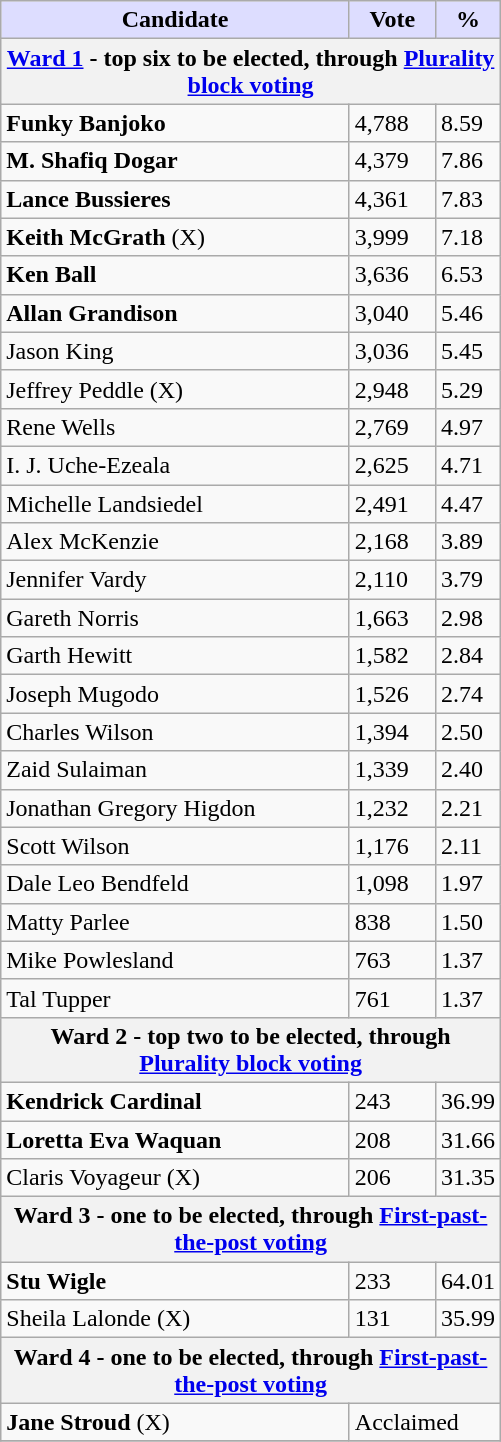<table class="wikitable">
<tr>
<th style="background:#ddf; width:225px;">Candidate</th>
<th style="background:#ddf; width:50px;">Vote</th>
<th style="background:#ddf; width:30px;">%</th>
</tr>
<tr>
<th colspan="3"><a href='#'>Ward 1</a> - top six to be elected, through <a href='#'>Plurality block voting</a></th>
</tr>
<tr>
<td><strong>Funky Banjoko</strong></td>
<td>4,788</td>
<td>8.59</td>
</tr>
<tr>
<td><strong>M. Shafiq Dogar</strong></td>
<td>4,379</td>
<td>7.86</td>
</tr>
<tr>
<td><strong>Lance Bussieres</strong></td>
<td>4,361</td>
<td>7.83</td>
</tr>
<tr>
<td><strong>Keith McGrath</strong> (X)</td>
<td>3,999</td>
<td>7.18</td>
</tr>
<tr>
<td><strong>Ken Ball</strong></td>
<td>3,636</td>
<td>6.53</td>
</tr>
<tr>
<td><strong>Allan Grandison</strong></td>
<td>3,040</td>
<td>5.46</td>
</tr>
<tr>
<td>Jason King</td>
<td>3,036</td>
<td>5.45</td>
</tr>
<tr>
<td>Jeffrey Peddle (X)</td>
<td>2,948</td>
<td>5.29</td>
</tr>
<tr>
<td>Rene Wells</td>
<td>2,769</td>
<td>4.97</td>
</tr>
<tr>
<td>I. J. Uche-Ezeala</td>
<td>2,625</td>
<td>4.71</td>
</tr>
<tr>
<td>Michelle Landsiedel</td>
<td>2,491</td>
<td>4.47</td>
</tr>
<tr>
<td>Alex McKenzie</td>
<td>2,168</td>
<td>3.89</td>
</tr>
<tr>
<td>Jennifer Vardy</td>
<td>2,110</td>
<td>3.79</td>
</tr>
<tr>
<td>Gareth Norris</td>
<td>1,663</td>
<td>2.98</td>
</tr>
<tr>
<td>Garth Hewitt</td>
<td>1,582</td>
<td>2.84</td>
</tr>
<tr>
<td>Joseph Mugodo</td>
<td>1,526</td>
<td>2.74</td>
</tr>
<tr>
<td>Charles Wilson</td>
<td>1,394</td>
<td>2.50</td>
</tr>
<tr>
<td>Zaid Sulaiman</td>
<td>1,339</td>
<td>2.40</td>
</tr>
<tr>
<td>Jonathan Gregory Higdon</td>
<td>1,232</td>
<td>2.21</td>
</tr>
<tr>
<td>Scott Wilson</td>
<td>1,176</td>
<td>2.11</td>
</tr>
<tr>
<td>Dale Leo Bendfeld</td>
<td>1,098</td>
<td>1.97</td>
</tr>
<tr>
<td>Matty Parlee</td>
<td>838</td>
<td>1.50</td>
</tr>
<tr>
<td>Mike Powlesland</td>
<td>763</td>
<td>1.37</td>
</tr>
<tr>
<td>Tal Tupper</td>
<td>761</td>
<td>1.37</td>
</tr>
<tr>
<th colspan="3">Ward 2 - top two to be elected, through <a href='#'>Plurality block voting</a></th>
</tr>
<tr>
<td><strong>Kendrick Cardinal</strong></td>
<td>243</td>
<td>36.99</td>
</tr>
<tr>
<td><strong>Loretta Eva Waquan</strong></td>
<td>208</td>
<td>31.66</td>
</tr>
<tr>
<td>Claris Voyageur (X)</td>
<td>206</td>
<td>31.35</td>
</tr>
<tr>
<th colspan="3">Ward 3 - one to be elected, through <a href='#'>First-past-the-post voting</a></th>
</tr>
<tr>
<td><strong>Stu Wigle</strong></td>
<td>233</td>
<td>64.01</td>
</tr>
<tr>
<td>Sheila Lalonde (X)</td>
<td>131</td>
<td>35.99</td>
</tr>
<tr>
<th colspan="3">Ward 4 - one to be elected, through <a href='#'>First-past-the-post voting</a></th>
</tr>
<tr>
<td><strong>Jane Stroud</strong> (X)</td>
<td colspan="2">Acclaimed</td>
</tr>
<tr>
</tr>
</table>
